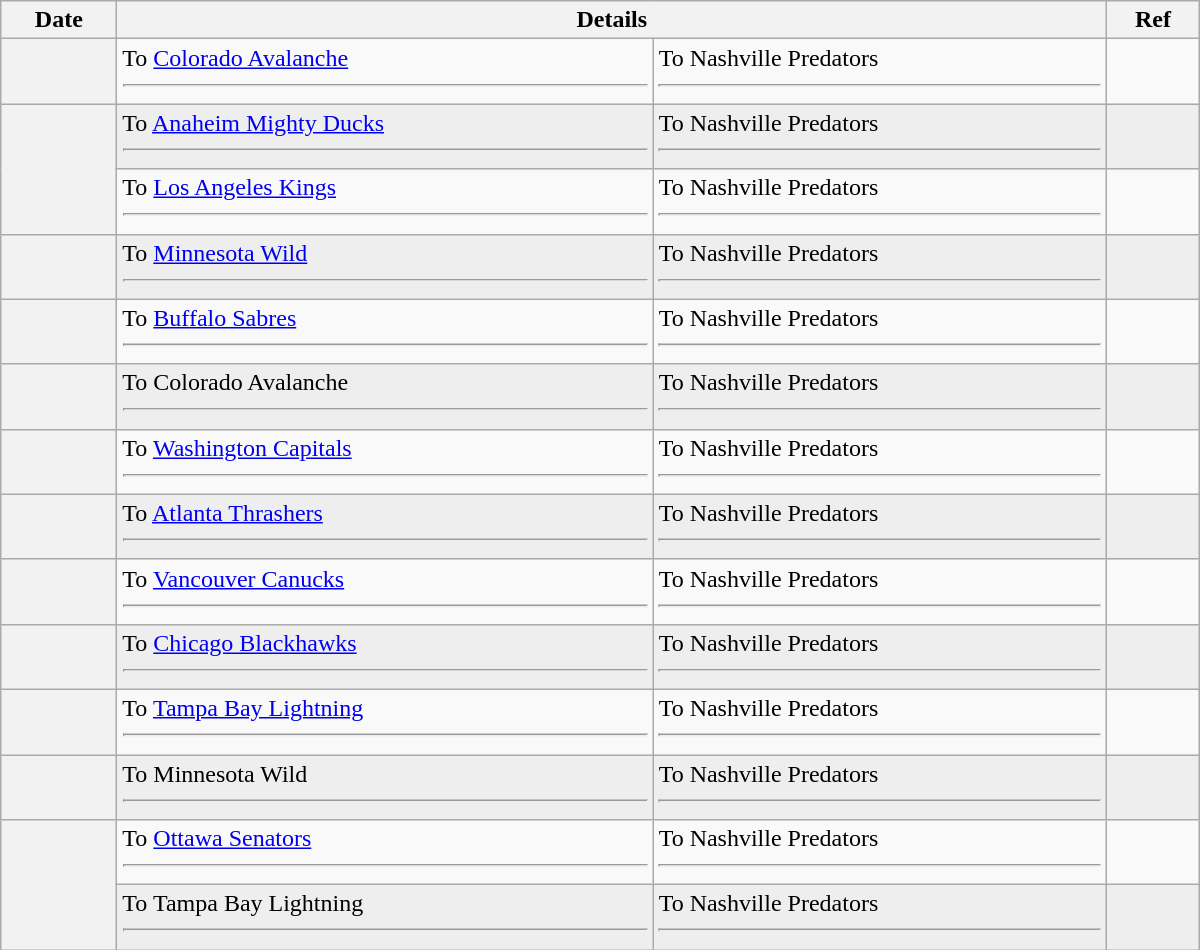<table class="wikitable plainrowheaders" style="width: 50em;">
<tr>
<th scope="col">Date</th>
<th scope="col" colspan="2">Details</th>
<th scope="col">Ref</th>
</tr>
<tr>
<th scope="row"></th>
<td valign="top">To <a href='#'>Colorado Avalanche</a> <hr></td>
<td valign="top">To Nashville Predators <hr></td>
<td></td>
</tr>
<tr bgcolor="#eeeeee">
<th scope="row" rowspan=2></th>
<td valign="top">To <a href='#'>Anaheim Mighty Ducks</a> <hr></td>
<td valign="top">To Nashville Predators <hr></td>
<td></td>
</tr>
<tr>
<td valign="top">To <a href='#'>Los Angeles Kings</a> <hr></td>
<td valign="top">To Nashville Predators <hr></td>
<td></td>
</tr>
<tr bgcolor="#eeeeee">
<th scope="row"></th>
<td valign="top">To <a href='#'>Minnesota Wild</a> <hr></td>
<td valign="top">To Nashville Predators <hr></td>
<td></td>
</tr>
<tr>
<th scope="row"></th>
<td valign="top">To <a href='#'>Buffalo Sabres</a> <hr></td>
<td valign="top">To Nashville Predators <hr></td>
<td></td>
</tr>
<tr bgcolor="#eeeeee">
<th scope="row"></th>
<td valign="top">To Colorado Avalanche <hr></td>
<td valign="top">To Nashville Predators <hr></td>
<td></td>
</tr>
<tr>
<th scope="row"></th>
<td valign="top">To <a href='#'>Washington Capitals</a> <hr></td>
<td valign="top">To Nashville Predators <hr></td>
<td></td>
</tr>
<tr bgcolor="#eeeeee">
<th scope="row"></th>
<td valign="top">To <a href='#'>Atlanta Thrashers</a> <hr></td>
<td valign="top">To Nashville Predators <hr></td>
<td></td>
</tr>
<tr>
<th scope="row"></th>
<td valign="top">To <a href='#'>Vancouver Canucks</a> <hr></td>
<td valign="top">To Nashville Predators <hr></td>
<td></td>
</tr>
<tr bgcolor="#eeeeee">
<th scope="row"></th>
<td valign="top">To <a href='#'>Chicago Blackhawks</a> <hr></td>
<td valign="top">To Nashville Predators <hr></td>
<td></td>
</tr>
<tr>
<th scope="row"></th>
<td valign="top">To <a href='#'>Tampa Bay Lightning</a> <hr></td>
<td valign="top">To Nashville Predators <hr></td>
<td></td>
</tr>
<tr bgcolor="#eeeeee">
<th scope="row"></th>
<td valign="top">To Minnesota Wild <hr></td>
<td valign="top">To Nashville Predators <hr></td>
<td></td>
</tr>
<tr>
<th scope="row" rowspan=2></th>
<td valign="top">To <a href='#'>Ottawa Senators</a> <hr></td>
<td valign="top">To Nashville Predators <hr></td>
<td></td>
</tr>
<tr bgcolor="#eeeeee">
<td valign="top">To Tampa Bay Lightning <hr></td>
<td valign="top">To Nashville Predators <hr></td>
<td></td>
</tr>
</table>
